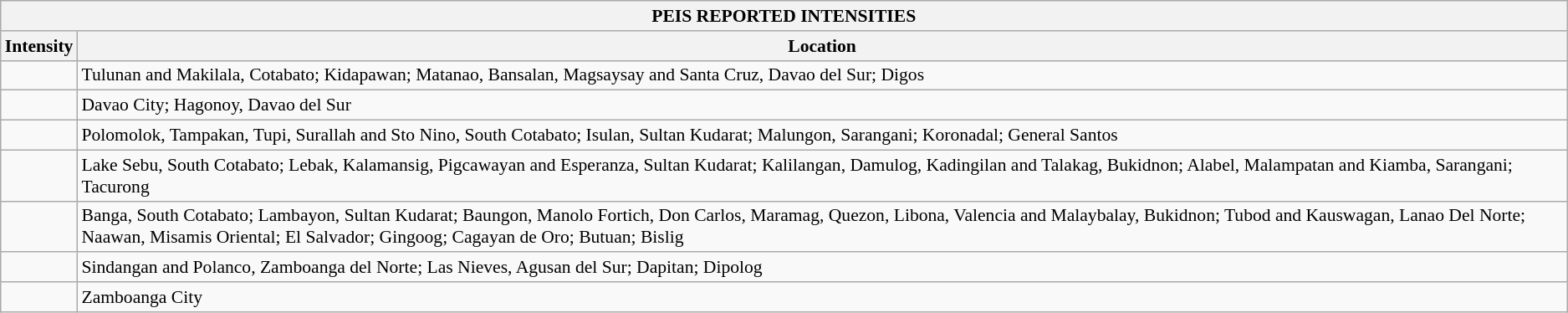<table class="wikitable" style="font-size:90%">
<tr>
<th colspan="2">PEIS REPORTED INTENSITIES</th>
</tr>
<tr>
<th>Intensity</th>
<th>Location</th>
</tr>
<tr>
<td></td>
<td>Tulunan and Makilala, Cotabato; Kidapawan; Matanao, Bansalan, Magsaysay and Santa Cruz, Davao del Sur; Digos</td>
</tr>
<tr>
<td></td>
<td>Davao City; Hagonoy, Davao del Sur</td>
</tr>
<tr>
<td></td>
<td>Polomolok, Tampakan, Tupi, Surallah and Sto Nino, South Cotabato; Isulan, Sultan Kudarat; Malungon, Sarangani; Koronadal; General Santos</td>
</tr>
<tr>
<td></td>
<td>Lake Sebu, South Cotabato; Lebak, Kalamansig, Pigcawayan and Esperanza, Sultan Kudarat; Kalilangan, Damulog, Kadingilan and Talakag, Bukidnon; Alabel, Malampatan and Kiamba, Sarangani; Tacurong</td>
</tr>
<tr>
<td></td>
<td>Banga, South Cotabato; Lambayon, Sultan Kudarat; Baungon, Manolo Fortich, Don Carlos, Maramag, Quezon, Libona, Valencia and Malaybalay, Bukidnon; Tubod and Kauswagan, Lanao Del Norte; Naawan, Misamis Oriental; El Salvador; Gingoog; Cagayan de Oro; Butuan; Bislig</td>
</tr>
<tr>
<td></td>
<td>Sindangan and Polanco, Zamboanga del Norte; Las Nieves, Agusan del Sur; Dapitan; Dipolog</td>
</tr>
<tr>
<td></td>
<td>Zamboanga City</td>
</tr>
</table>
